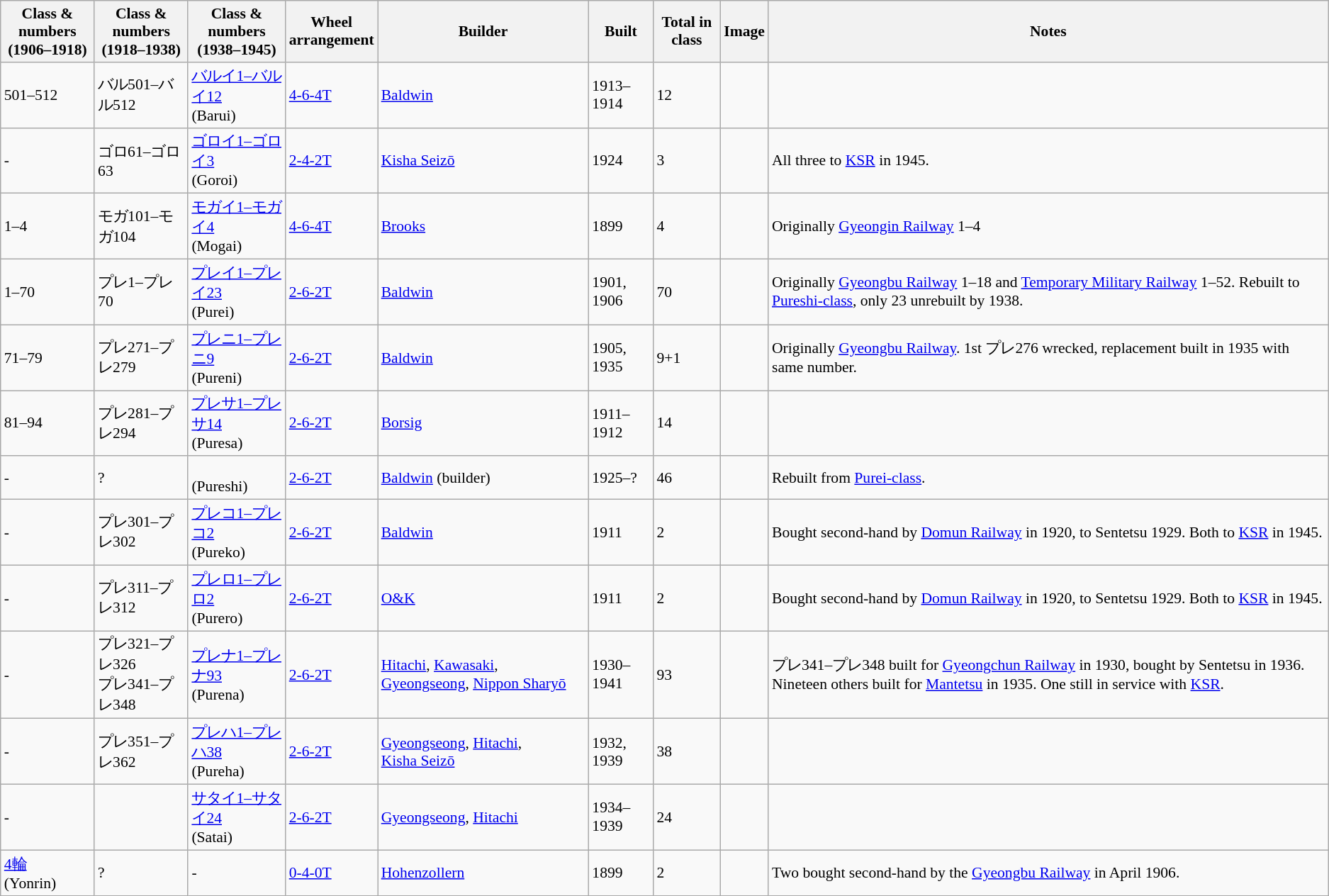<table class="wikitable" style="font-size:90%;">
<tr>
<th>Class & numbers<br>(1906–1918)</th>
<th>Class & numbers<br>(1918–1938)</th>
<th>Class & numbers<br>(1938–1945)</th>
<th>Wheel<br>arrangement</th>
<th>Builder</th>
<th>Built</th>
<th>Total in class<br></th>
<th>Image</th>
<th>Notes</th>
</tr>
<tr>
<td>501–512</td>
<td>バル501–バル512</td>
<td><a href='#'>バルイ1–バルイ12</a><br>(Barui)</td>
<td><a href='#'>4-6-4T</a></td>
<td><a href='#'>Baldwin</a></td>
<td>1913–1914</td>
<td>12</td>
<td></td>
<td></td>
</tr>
<tr>
<td>-</td>
<td>ゴロ61–ゴロ63</td>
<td><a href='#'>ゴロイ1–ゴロイ3</a><br>(Goroi)</td>
<td><a href='#'>2-4-2T</a></td>
<td><a href='#'>Kisha Seizō</a></td>
<td>1924</td>
<td>3</td>
<td></td>
<td>All three to <a href='#'>KSR</a> in 1945.</td>
</tr>
<tr>
<td>1–4</td>
<td>モガ101–モガ104</td>
<td><a href='#'>モガイ1–モガイ4</a><br>(Mogai)</td>
<td><a href='#'>4-6-4T</a></td>
<td><a href='#'>Brooks</a></td>
<td>1899</td>
<td>4</td>
<td></td>
<td>Originally <a href='#'>Gyeongin Railway</a> 1–4</td>
</tr>
<tr>
<td>1–70</td>
<td>プレ1–プレ70</td>
<td><a href='#'>プレイ1–プレイ23</a><br>(Purei)</td>
<td><a href='#'>2-6-2T</a></td>
<td><a href='#'>Baldwin</a></td>
<td>1901, 1906</td>
<td>70</td>
<td></td>
<td>Originally <a href='#'>Gyeongbu Railway</a> 1–18 and <a href='#'>Temporary Military Railway</a> 1–52. Rebuilt to <a href='#'>Pureshi-class</a>, only 23 unrebuilt by 1938.</td>
</tr>
<tr>
<td>71–79</td>
<td>プレ271–プレ279</td>
<td><a href='#'>プレニ1–プレニ9</a><br>(Pureni)</td>
<td><a href='#'>2-6-2T</a></td>
<td><a href='#'>Baldwin</a></td>
<td>1905, 1935</td>
<td>9+1</td>
<td></td>
<td>Originally <a href='#'>Gyeongbu Railway</a>. 1st プレ276 wrecked, replacement built in 1935 with same number.</td>
</tr>
<tr>
<td>81–94</td>
<td>プレ281–プレ294</td>
<td><a href='#'>プレサ1–プレサ14</a><br>(Puresa)</td>
<td><a href='#'>2-6-2T</a></td>
<td><a href='#'>Borsig</a></td>
<td>1911–1912</td>
<td>14</td>
<td></td>
<td></td>
</tr>
<tr>
<td>-</td>
<td>?</td>
<td><a href='#'></a><br>(Pureshi)</td>
<td><a href='#'>2-6-2T</a></td>
<td><a href='#'>Baldwin</a> (builder)<br></td>
<td>1925–?</td>
<td>46</td>
<td></td>
<td>Rebuilt from <a href='#'>Purei-class</a>.</td>
</tr>
<tr>
<td>-</td>
<td>プレ301–プレ302</td>
<td><a href='#'>プレコ1–プレコ2</a><br>(Pureko)</td>
<td><a href='#'>2-6-2T</a></td>
<td><a href='#'>Baldwin</a></td>
<td>1911</td>
<td>2</td>
<td></td>
<td>Bought second-hand by <a href='#'>Domun Railway</a> in 1920, to Sentetsu 1929. Both to <a href='#'>KSR</a> in 1945.</td>
</tr>
<tr>
<td>-</td>
<td>プレ311–プレ312</td>
<td><a href='#'>プレロ1–プレロ2</a><br>(Purero)</td>
<td><a href='#'>2-6-2T</a></td>
<td><a href='#'>O&K</a></td>
<td>1911</td>
<td>2</td>
<td></td>
<td>Bought second-hand by <a href='#'>Domun Railway</a> in 1920, to Sentetsu 1929. Both to <a href='#'>KSR</a> in 1945.</td>
</tr>
<tr>
<td>-</td>
<td>プレ321–プレ326<br>プレ341–プレ348</td>
<td><a href='#'>プレナ1–プレナ93</a><br>(Purena)</td>
<td><a href='#'>2-6-2T</a></td>
<td><a href='#'>Hitachi</a>, <a href='#'>Kawasaki</a>, <a href='#'>Gyeongseong</a>, <a href='#'>Nippon Sharyō</a></td>
<td>1930–1941</td>
<td>93</td>
<td></td>
<td>プレ341–プレ348 built for <a href='#'>Gyeongchun Railway</a> in 1930, bought by Sentetsu in 1936. Nineteen others built for <a href='#'>Mantetsu</a> in 1935. One still in service with <a href='#'>KSR</a>.</td>
</tr>
<tr>
<td>-</td>
<td>プレ351–プレ362</td>
<td><a href='#'>プレハ1–プレハ38</a><br>(Pureha)</td>
<td><a href='#'>2-6-2T</a></td>
<td><a href='#'>Gyeongseong</a>, <a href='#'>Hitachi</a>, <a href='#'>Kisha Seizō</a></td>
<td>1932, 1939</td>
<td>38</td>
<td></td>
<td></td>
</tr>
<tr>
<td>-</td>
<td></td>
<td><a href='#'>サタイ1–サタイ24</a><br>(Satai)</td>
<td><a href='#'>2-6-2T</a></td>
<td><a href='#'>Gyeongseong</a>, <a href='#'>Hitachi</a></td>
<td>1934–1939</td>
<td>24</td>
<td></td>
<td></td>
</tr>
<tr>
<td><a href='#'>4輪</a><br>(Yonrin)</td>
<td>?</td>
<td>-</td>
<td><a href='#'>0-4-0T</a></td>
<td><a href='#'>Hohenzollern</a></td>
<td>1899</td>
<td>2</td>
<td></td>
<td>Two bought second-hand by the <a href='#'>Gyeongbu Railway</a> in April 1906.</td>
</tr>
</table>
